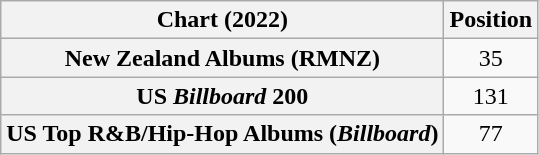<table class="wikitable sortable plainrowheaders" style="text-align:center">
<tr>
<th scope="col">Chart (2022)</th>
<th scope="col">Position</th>
</tr>
<tr>
<th scope="row">New Zealand Albums (RMNZ)</th>
<td>35</td>
</tr>
<tr>
<th scope="row">US <em>Billboard</em> 200</th>
<td>131</td>
</tr>
<tr>
<th scope="row">US Top R&B/Hip-Hop Albums (<em>Billboard</em>)</th>
<td>77</td>
</tr>
</table>
